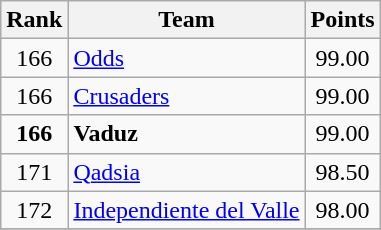<table class="wikitable" style="text-align: center;">
<tr>
<th>Rank</th>
<th>Team</th>
<th>Points</th>
</tr>
<tr>
<td>166</td>
<td align=left> <a href='#'>Odds</a></td>
<td>99.00</td>
</tr>
<tr>
<td>166</td>
<td align=left> <a href='#'>Crusaders</a></td>
<td>99.00</td>
</tr>
<tr>
<td><strong>166</strong></td>
<td align=left> <strong>Vaduz</strong></td>
<td>99.00</td>
</tr>
<tr>
<td>171</td>
<td align=left> <a href='#'>Qadsia</a></td>
<td>98.50</td>
</tr>
<tr>
<td>172</td>
<td align=left> <a href='#'>Independiente del Valle</a></td>
<td>98.00</td>
</tr>
<tr>
</tr>
</table>
